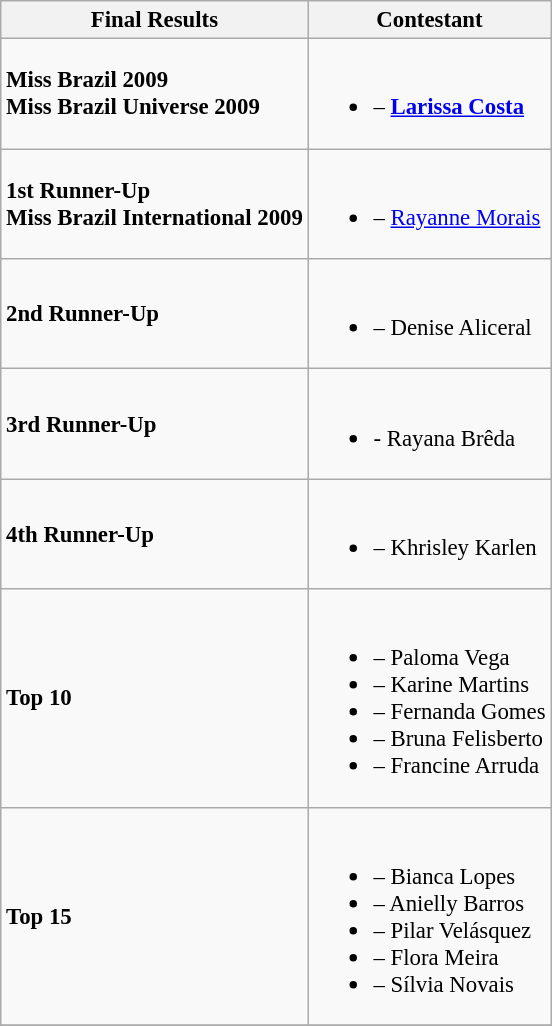<table class="wikitable sortable" style="font-size: 95%;">
<tr>
<th>Final Results</th>
<th>Contestant</th>
</tr>
<tr>
<td><strong>Miss Brazil 2009</strong><br><strong>Miss Brazil Universe 2009</strong></td>
<td><br><ul><li><strong></strong> – <strong><a href='#'>Larissa Costa</a></strong></li></ul></td>
</tr>
<tr>
<td><strong>1st Runner-Up</strong><br><strong>Miss Brazil International 2009</strong></td>
<td><br><ul><li><strong></strong> – <a href='#'>Rayanne Morais</a></li></ul></td>
</tr>
<tr>
<td><strong>2nd Runner-Up</strong></td>
<td><br><ul><li><strong></strong> – Denise Aliceral</li></ul></td>
</tr>
<tr>
<td><strong>3rd Runner-Up</strong></td>
<td><br><ul><li><strong></strong> - Rayana Brêda</li></ul></td>
</tr>
<tr>
<td><strong>4th Runner-Up</strong></td>
<td><br><ul><li><strong></strong> – Khrisley Karlen</li></ul></td>
</tr>
<tr>
<td><strong>Top 10</strong></td>
<td><br><ul><li><strong></strong>  – Paloma Vega</li><li><strong></strong> – Karine Martins</li><li><strong></strong> – Fernanda Gomes</li><li><strong></strong> – Bruna Felisberto</li><li><strong></strong> – Francine Arruda</li></ul></td>
</tr>
<tr>
<td><strong>Top 15</strong></td>
<td><br><ul><li><strong></strong> – Bianca Lopes</li><li><strong></strong> – Anielly Barros</li><li><strong></strong> – Pilar Velásquez</li><li><strong></strong> – Flora Meira</li><li><strong></strong> – Sílvia Novais</li></ul></td>
</tr>
<tr>
</tr>
</table>
